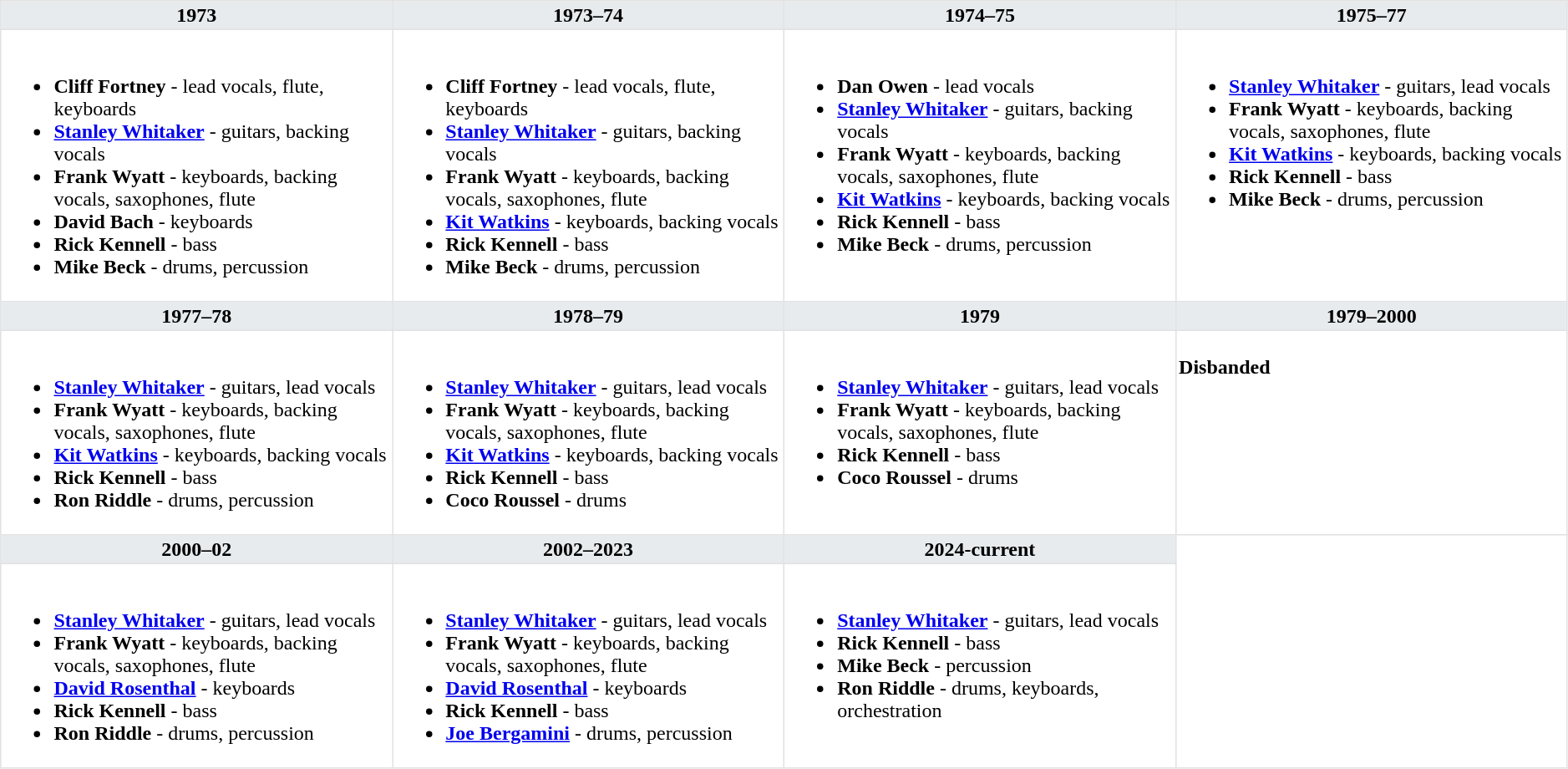<table class="toccolours" border=1 cellpadding=2 cellspacing=0 style="float: width: 375px; margin: 0 0 1em 1em; border-collapse: collapse; border: 1px solid #E2E2E2;" width=99%>
<tr>
<th bgcolor="#E7EBEE" valign=top width=25%>1973</th>
<th bgcolor="#E7EBEE" valign=top width=25%>1973–74</th>
<th bgcolor="#E7EBEE" valign=top width=25%>1974–75</th>
<th bgcolor="#E7EBEE" valign=top width=25%>1975–77</th>
</tr>
<tr>
<td valign=top><br><ul><li><strong>Cliff Fortney</strong> - lead vocals, flute, keyboards</li><li><strong><a href='#'>Stanley Whitaker</a></strong> - guitars, backing vocals</li><li><strong>Frank Wyatt</strong> - keyboards, backing vocals, saxophones, flute</li><li><strong>David Bach</strong> - keyboards</li><li><strong>Rick Kennell</strong> - bass</li><li><strong>Mike Beck</strong> - drums, percussion</li></ul></td>
<td valign=top><br><ul><li><strong>Cliff Fortney</strong> - lead vocals, flute, keyboards</li><li><strong><a href='#'>Stanley Whitaker</a></strong> - guitars, backing vocals</li><li><strong>Frank Wyatt</strong> - keyboards, backing vocals, saxophones, flute</li><li><strong><a href='#'>Kit Watkins</a></strong> - keyboards, backing vocals</li><li><strong>Rick Kennell</strong> - bass</li><li><strong>Mike Beck</strong> - drums, percussion</li></ul></td>
<td valign=top><br><ul><li><strong>Dan Owen</strong> - lead vocals</li><li><strong><a href='#'>Stanley Whitaker</a></strong> - guitars, backing vocals</li><li><strong>Frank Wyatt</strong> - keyboards, backing vocals, saxophones, flute</li><li><strong><a href='#'>Kit Watkins</a></strong> - keyboards, backing vocals</li><li><strong>Rick Kennell</strong> - bass</li><li><strong>Mike Beck</strong> - drums, percussion</li></ul></td>
<td valign=top><br><ul><li><strong><a href='#'>Stanley Whitaker</a></strong> - guitars, lead vocals</li><li><strong>Frank Wyatt</strong> - keyboards, backing vocals, saxophones, flute</li><li><strong><a href='#'>Kit Watkins</a></strong> - keyboards, backing vocals</li><li><strong>Rick Kennell</strong> - bass</li><li><strong>Mike Beck</strong> - drums, percussion</li></ul></td>
</tr>
<tr>
<th bgcolor="#E7EBEE" valign=top width=25%>1977–78</th>
<th bgcolor="#E7EBEE" valign=top width=25%>1978–79</th>
<th bgcolor="#E7EBEE" valign=top width=25%>1979</th>
<th bgcolor="#E7EBEE" valign=top width=25%>1979–2000</th>
</tr>
<tr>
<td valign=top><br><ul><li><strong><a href='#'>Stanley Whitaker</a></strong> - guitars, lead vocals</li><li><strong>Frank Wyatt</strong> - keyboards, backing vocals, saxophones, flute</li><li><strong><a href='#'>Kit Watkins</a></strong> - keyboards, backing vocals</li><li><strong>Rick Kennell</strong> - bass</li><li><strong>Ron Riddle</strong> - drums, percussion</li></ul></td>
<td valign=top><br><ul><li><strong><a href='#'>Stanley Whitaker</a></strong> - guitars, lead vocals</li><li><strong>Frank Wyatt</strong> - keyboards, backing vocals, saxophones, flute</li><li><strong><a href='#'>Kit Watkins</a></strong> - keyboards, backing vocals</li><li><strong>Rick Kennell</strong> - bass</li><li><strong>Coco Roussel</strong> - drums</li></ul></td>
<td valign=top><br><ul><li><strong><a href='#'>Stanley Whitaker</a></strong> - guitars, lead vocals</li><li><strong>Frank Wyatt</strong> - keyboards, backing vocals, saxophones, flute</li><li><strong>Rick Kennell</strong> - bass</li><li><strong>Coco Roussel</strong> - drums</li></ul></td>
<td valign=top><br><strong>Disbanded</strong></td>
</tr>
<tr>
<th bgcolor="#E7EBEE" valign=top width=25%>2000–02</th>
<th bgcolor="#E7EBEE" valign=top width=25%>2002–2023</th>
<th bgcolor="#E7EBEE" valign=top width=25%>2024-current</th>
</tr>
<tr>
<td valign=top><br><ul><li><strong><a href='#'>Stanley Whitaker</a></strong> - guitars, lead vocals</li><li><strong>Frank Wyatt</strong> - keyboards, backing vocals, saxophones, flute</li><li><strong><a href='#'>David Rosenthal</a></strong> - keyboards</li><li><strong>Rick Kennell</strong> - bass</li><li><strong>Ron Riddle</strong> - drums, percussion</li></ul></td>
<td valign=top><br><ul><li><strong><a href='#'>Stanley Whitaker</a></strong> - guitars, lead vocals</li><li><strong>Frank Wyatt</strong> - keyboards, backing vocals, saxophones, flute</li><li><strong><a href='#'>David Rosenthal</a></strong> - keyboards</li><li><strong>Rick Kennell</strong> - bass</li><li><strong><a href='#'>Joe Bergamini</a></strong> - drums, percussion</li></ul></td>
<td valign=top><br><ul><li><strong><a href='#'>Stanley Whitaker</a></strong> - guitars, lead vocals</li><li><strong>Rick Kennell</strong> - bass</li><li><strong>Mike Beck</strong> - percussion</li><li><strong>Ron Riddle</strong> - drums, keyboards, orchestration</li></ul></td>
</tr>
</table>
